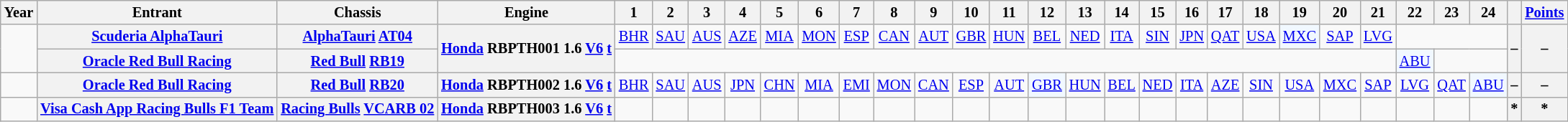<table class="wikitable" style="text-align:center; font-size:85%">
<tr>
<th>Year</th>
<th>Entrant</th>
<th>Chassis</th>
<th>Engine</th>
<th>1</th>
<th>2</th>
<th>3</th>
<th>4</th>
<th>5</th>
<th>6</th>
<th>7</th>
<th>8</th>
<th>9</th>
<th>10</th>
<th>11</th>
<th>12</th>
<th>13</th>
<th>14</th>
<th>15</th>
<th>16</th>
<th>17</th>
<th>18</th>
<th>19</th>
<th>20</th>
<th>21</th>
<th>22</th>
<th>23</th>
<th>24</th>
<th></th>
<th><a href='#'>Points</a></th>
</tr>
<tr>
<td rowspan=2 id=2023R></td>
<th nowrap><a href='#'>Scuderia AlphaTauri</a></th>
<th nowrap><a href='#'>AlphaTauri</a> <a href='#'>AT04</a></th>
<th rowspan=2 nowrap><a href='#'>Honda</a> RBPTH001 1.6 <a href='#'>V6</a> <a href='#'>t</a></th>
<td><a href='#'>BHR</a></td>
<td><a href='#'>SAU</a></td>
<td><a href='#'>AUS</a></td>
<td><a href='#'>AZE</a></td>
<td><a href='#'>MIA</a></td>
<td><a href='#'>MON</a></td>
<td><a href='#'>ESP</a></td>
<td><a href='#'>CAN</a></td>
<td><a href='#'>AUT</a></td>
<td><a href='#'>GBR</a></td>
<td><a href='#'>HUN</a></td>
<td><a href='#'>BEL</a></td>
<td><a href='#'>NED</a></td>
<td><a href='#'>ITA</a></td>
<td><a href='#'>SIN</a></td>
<td><a href='#'>JPN</a></td>
<td><a href='#'>QAT</a></td>
<td><a href='#'>USA</a></td>
<td style="background:#F1F8FF;"><a href='#'>MXC</a><br></td>
<td><a href='#'>SAP</a></td>
<td><a href='#'>LVG</a></td>
<td colspan=3></td>
<th rowspan=2>–</th>
<th rowspan=2>–</th>
</tr>
<tr>
<th nowrap><a href='#'>Oracle Red Bull Racing</a></th>
<th nowrap><a href='#'>Red Bull</a> <a href='#'>RB19</a></th>
<td colspan=21></td>
<td style="background:#F1F8FF;"><a href='#'>ABU</a><br></td>
<td colspan=2></td>
</tr>
<tr>
<td id=2024R></td>
<th nowrap><a href='#'>Oracle Red Bull Racing</a></th>
<th nowrap><a href='#'>Red Bull</a> <a href='#'>RB20</a></th>
<th nowrap><a href='#'>Honda</a> RBPTH002 1.6 <a href='#'>V6</a> <a href='#'>t</a></th>
<td><a href='#'>BHR</a></td>
<td><a href='#'>SAU</a></td>
<td><a href='#'>AUS</a></td>
<td><a href='#'>JPN</a></td>
<td><a href='#'>CHN</a></td>
<td><a href='#'>MIA</a></td>
<td><a href='#'>EMI</a></td>
<td><a href='#'>MON</a></td>
<td><a href='#'>CAN</a></td>
<td><a href='#'>ESP</a></td>
<td><a href='#'>AUT</a></td>
<td style="background:#F1F8FF;"><a href='#'>GBR</a><br></td>
<td><a href='#'>HUN</a></td>
<td><a href='#'>BEL</a></td>
<td><a href='#'>NED</a></td>
<td><a href='#'>ITA</a></td>
<td><a href='#'>AZE</a></td>
<td><a href='#'>SIN</a></td>
<td><a href='#'>USA</a></td>
<td><a href='#'>MXC</a></td>
<td><a href='#'>SAP</a></td>
<td><a href='#'>LVG</a></td>
<td><a href='#'>QAT</a></td>
<td style="background:#F1F8FF;"><a href='#'>ABU</a><br></td>
<th>–</th>
<th>–</th>
</tr>
<tr>
<td id=2025R></td>
<th nowrap><a href='#'>Visa Cash App Racing Bulls F1 Team</a></th>
<th nowrap><a href='#'>Racing Bulls</a> <a href='#'>VCARB 02</a></th>
<th nowrap><a href='#'>Honda</a> RBPTH003 1.6 <a href='#'>V6</a> <a href='#'>t</a></th>
<td></td>
<td></td>
<td></td>
<td></td>
<td></td>
<td></td>
<td></td>
<td></td>
<td></td>
<td></td>
<td></td>
<td></td>
<td></td>
<td></td>
<td></td>
<td></td>
<td></td>
<td></td>
<td></td>
<td></td>
<td></td>
<td></td>
<td></td>
<td></td>
<th>*</th>
<th>*</th>
</tr>
</table>
